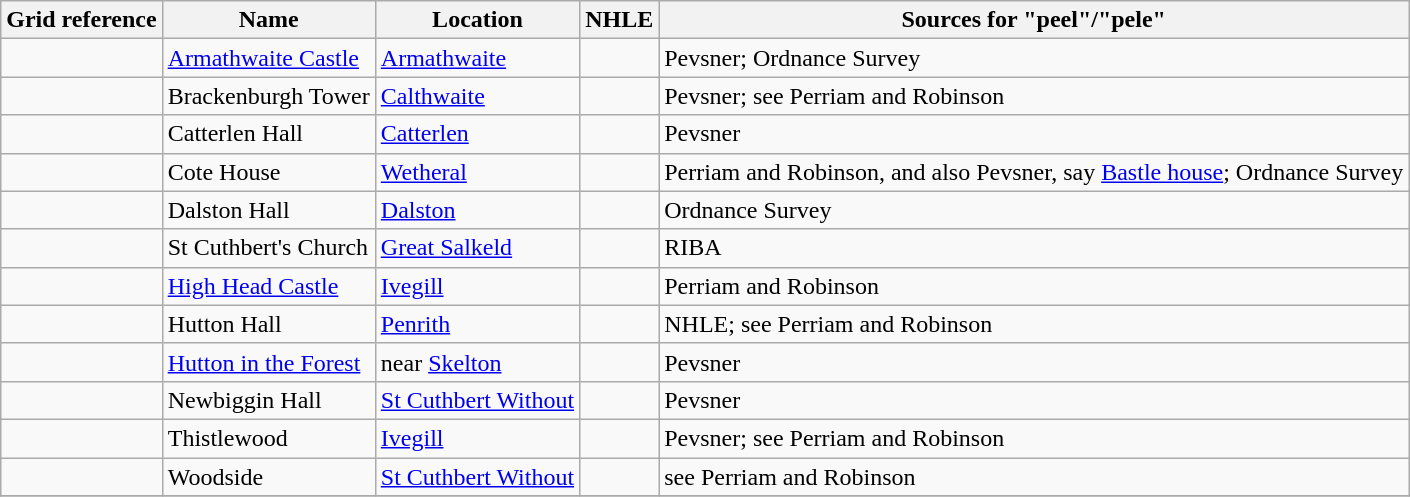<table class="wikitable sortable">
<tr>
<th>Grid reference</th>
<th>Name</th>
<th>Location</th>
<th>NHLE</th>
<th>Sources for "peel"/"pele"</th>
</tr>
<tr>
<td></td>
<td><a href='#'>Armathwaite Castle</a></td>
<td><a href='#'>Armathwaite</a></td>
<td></td>
<td>Pevsner; Ordnance Survey</td>
</tr>
<tr>
<td></td>
<td>Brackenburgh Tower</td>
<td><a href='#'>Calthwaite</a></td>
<td></td>
<td>Pevsner; see Perriam and Robinson</td>
</tr>
<tr>
<td></td>
<td>Catterlen Hall</td>
<td><a href='#'>Catterlen</a></td>
<td></td>
<td>Pevsner</td>
</tr>
<tr>
<td></td>
<td>Cote House</td>
<td><a href='#'>Wetheral</a></td>
<td></td>
<td>Perriam and Robinson, and also Pevsner, say <a href='#'>Bastle house</a>; Ordnance Survey</td>
</tr>
<tr>
<td></td>
<td>Dalston Hall</td>
<td><a href='#'>Dalston</a></td>
<td></td>
<td>Ordnance Survey</td>
</tr>
<tr>
<td></td>
<td>St Cuthbert's Church</td>
<td><a href='#'>Great Salkeld</a></td>
<td></td>
<td>RIBA</td>
</tr>
<tr>
<td></td>
<td><a href='#'>High Head Castle</a></td>
<td><a href='#'>Ivegill</a></td>
<td></td>
<td>Perriam and Robinson</td>
</tr>
<tr>
<td></td>
<td>Hutton Hall</td>
<td><a href='#'>Penrith</a></td>
<td></td>
<td>NHLE; see Perriam and Robinson</td>
</tr>
<tr>
<td></td>
<td><a href='#'>Hutton in the Forest</a></td>
<td>near <a href='#'>Skelton</a></td>
<td></td>
<td>Pevsner</td>
</tr>
<tr>
<td></td>
<td>Newbiggin Hall</td>
<td><a href='#'>St Cuthbert Without</a></td>
<td></td>
<td>Pevsner</td>
</tr>
<tr>
<td></td>
<td>Thistlewood</td>
<td><a href='#'>Ivegill</a></td>
<td></td>
<td>Pevsner; see Perriam and Robinson</td>
</tr>
<tr>
<td></td>
<td>Woodside</td>
<td><a href='#'>St Cuthbert Without</a></td>
<td></td>
<td>see Perriam and Robinson</td>
</tr>
<tr>
</tr>
</table>
